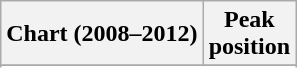<table class="wikitable sortable plainrowheaders" style="text-align:center">
<tr>
<th>Chart (2008–2012)</th>
<th>Peak<br>position</th>
</tr>
<tr>
</tr>
<tr>
</tr>
<tr>
</tr>
<tr>
</tr>
</table>
